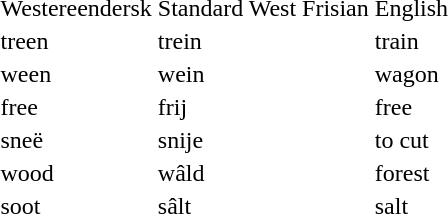<table>
<tr>
<td>Westereendersk</td>
<td>Standard West Frisian</td>
<td>English</td>
</tr>
<tr>
<td>treen</td>
<td>trein</td>
<td>train</td>
</tr>
<tr>
<td>ween</td>
<td>wein</td>
<td>wagon</td>
</tr>
<tr>
<td>free</td>
<td>frij</td>
<td>free</td>
</tr>
<tr>
<td>sneë</td>
<td>snije</td>
<td>to cut</td>
</tr>
<tr>
<td>wood</td>
<td>wâld</td>
<td>forest</td>
</tr>
<tr>
<td>soot</td>
<td>sâlt</td>
<td>salt</td>
</tr>
</table>
